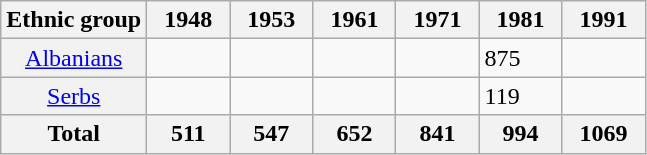<table class="wikitable" border="1">
<tr>
<th>Ethnic group</th>
<th style=width:3em>1948</th>
<th style=width:3em>1953</th>
<th style=width:3em>1961</th>
<th style=width:3em>1971</th>
<th style=width:3em>1981</th>
<th style=width:3em>1991</th>
</tr>
<tr>
<th style=font-weight:300><a href='#'>Albanians</a></th>
<td></td>
<td></td>
<td></td>
<td></td>
<td>875</td>
<td></td>
</tr>
<tr>
<th style=font-weight:300><a href='#'>Serbs</a></th>
<td></td>
<td></td>
<td></td>
<td></td>
<td>119</td>
<td></td>
</tr>
<tr>
<th>Total</th>
<th>511</th>
<th>547</th>
<th>652</th>
<th>841</th>
<th>994 </th>
<th>1069</th>
</tr>
</table>
